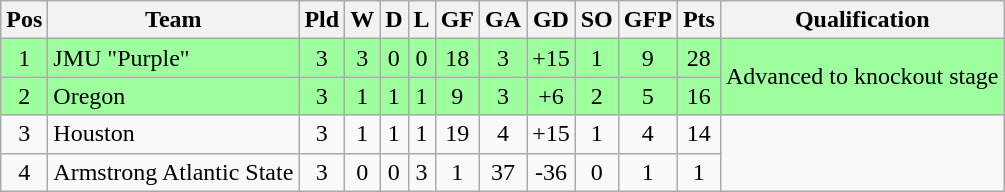<table class="wikitable" style="text-align:center"; margin: 1em auto">
<tr>
<th>Pos</th>
<th>Team</th>
<th>Pld</th>
<th>W</th>
<th>D</th>
<th>L</th>
<th>GF</th>
<th>GA</th>
<th>GD</th>
<th>SO</th>
<th>GFP</th>
<th>Pts</th>
<th>Qualification</th>
</tr>
<tr bgcolor="#9eff9e">
<td>1</td>
<td style="text-align:left">JMU "Purple"</td>
<td>3</td>
<td>3</td>
<td>0</td>
<td>0</td>
<td>18</td>
<td>3</td>
<td>+15</td>
<td>1</td>
<td>9</td>
<td>28</td>
<td rowspan="2">Advanced to knockout stage</td>
</tr>
<tr bgcolor="#9eff9e">
<td>2</td>
<td style="text-align:left">Oregon</td>
<td>3</td>
<td>1</td>
<td>1</td>
<td>1</td>
<td>9</td>
<td>3</td>
<td>+6</td>
<td>2</td>
<td>5</td>
<td>16</td>
</tr>
<tr>
<td>3</td>
<td style="text-align:left">Houston</td>
<td>3</td>
<td>1</td>
<td>1</td>
<td>1</td>
<td>19</td>
<td>4</td>
<td>+15</td>
<td>1</td>
<td>4</td>
<td>14</td>
<td rowspan="2"></td>
</tr>
<tr>
<td>4</td>
<td style="text-align:left">Armstrong Atlantic State</td>
<td>3</td>
<td>0</td>
<td>0</td>
<td>3</td>
<td>1</td>
<td>37</td>
<td>-36</td>
<td>0</td>
<td>1</td>
<td>1</td>
</tr>
</table>
